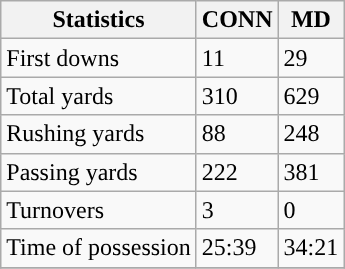<table class="wikitable" style="float: left;">
<tr>
<th>Statistics</th>
<th>CONN</th>
<th>MD</th>
</tr>
<tr>
<td>First downs</td>
<td>11</td>
<td>29</td>
</tr>
<tr>
<td>Total yards</td>
<td>310</td>
<td>629</td>
</tr>
<tr>
<td>Rushing yards</td>
<td>88</td>
<td>248</td>
</tr>
<tr>
<td>Passing yards</td>
<td>222</td>
<td>381</td>
</tr>
<tr>
<td>Turnovers</td>
<td>3</td>
<td>0</td>
</tr>
<tr>
<td>Time of possession</td>
<td>25:39</td>
<td>34:21</td>
</tr>
<tr>
</tr>
</table>
